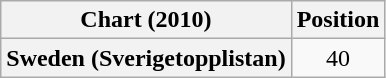<table class="wikitable plainrowheaders" style="text-align:center">
<tr>
<th scope="col">Chart (2010)</th>
<th scope="col">Position</th>
</tr>
<tr>
<th scope="row">Sweden (Sverigetopplistan)</th>
<td>40</td>
</tr>
</table>
